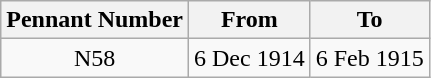<table class="wikitable" style="text-align:center">
<tr>
<th>Pennant Number</th>
<th>From</th>
<th>To</th>
</tr>
<tr>
<td>N58</td>
<td>6 Dec 1914</td>
<td>6 Feb 1915</td>
</tr>
</table>
